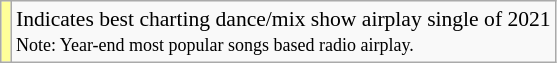<table class="wikitable" style="font-size:90%;">
<tr>
<td style="background-color:#FFFF99"></td>
<td>Indicates best charting dance/mix show airplay single of 2021  <br> <small>Note: Year-end most popular songs based radio airplay.</small></td>
</tr>
</table>
